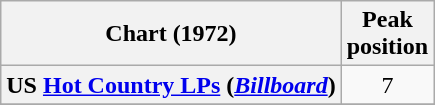<table class="wikitable plainrowheaders" style="text-align:center">
<tr>
<th scope="col">Chart (1972)</th>
<th scope="col">Peak<br>position</th>
</tr>
<tr>
<th scope = "row">US <a href='#'>Hot Country LPs</a> (<em><a href='#'>Billboard</a></em>)</th>
<td>7</td>
</tr>
<tr>
</tr>
</table>
